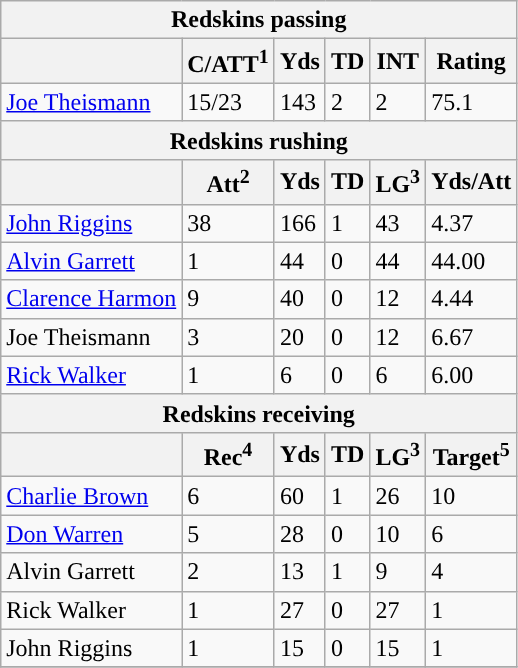<table class="wikitable">
<tr>
<th colspan="6">Redskins passing</th>
</tr>
<tr>
<th></th>
<th>C/ATT<sup>1</sup></th>
<th>Yds</th>
<th>TD</th>
<th>INT</th>
<th>Rating</th>
</tr>
<tr>
<td><a href='#'>Joe Theismann</a></td>
<td>15/23</td>
<td>143</td>
<td>2</td>
<td>2</td>
<td>75.1</td>
</tr>
<tr>
<th colspan="6">Redskins rushing</th>
</tr>
<tr>
<th></th>
<th>Att<sup>2</sup></th>
<th>Yds</th>
<th>TD</th>
<th>LG<sup>3</sup></th>
<th>Yds/Att</th>
</tr>
<tr>
<td><a href='#'>John Riggins</a></td>
<td>38</td>
<td>166</td>
<td>1</td>
<td>43</td>
<td>4.37</td>
</tr>
<tr>
<td><a href='#'>Alvin Garrett</a></td>
<td>1</td>
<td>44</td>
<td>0</td>
<td>44</td>
<td>44.00</td>
</tr>
<tr>
<td><a href='#'>Clarence Harmon</a></td>
<td>9</td>
<td>40</td>
<td>0</td>
<td>12</td>
<td>4.44</td>
</tr>
<tr>
<td>Joe Theismann</td>
<td>3</td>
<td>20</td>
<td>0</td>
<td>12</td>
<td>6.67</td>
</tr>
<tr>
<td><a href='#'>Rick Walker</a></td>
<td>1</td>
<td>6</td>
<td>0</td>
<td>6</td>
<td>6.00</td>
</tr>
<tr>
<th colspan="6">Redskins receiving</th>
</tr>
<tr>
<th></th>
<th>Rec<sup>4</sup></th>
<th>Yds</th>
<th>TD</th>
<th>LG<sup>3</sup></th>
<th>Target<sup>5</sup></th>
</tr>
<tr>
<td><a href='#'>Charlie Brown</a></td>
<td>6</td>
<td>60</td>
<td>1</td>
<td>26</td>
<td>10</td>
</tr>
<tr>
<td><a href='#'>Don Warren</a></td>
<td>5</td>
<td>28</td>
<td>0</td>
<td>10</td>
<td>6</td>
</tr>
<tr>
<td>Alvin Garrett</td>
<td>2</td>
<td>13</td>
<td>1</td>
<td>9</td>
<td>4</td>
</tr>
<tr>
<td>Rick Walker</td>
<td>1</td>
<td>27</td>
<td>0</td>
<td>27</td>
<td>1</td>
</tr>
<tr>
<td>John Riggins</td>
<td>1</td>
<td>15</td>
<td>0</td>
<td>15</td>
<td>1</td>
</tr>
<tr>
</tr>
</table>
